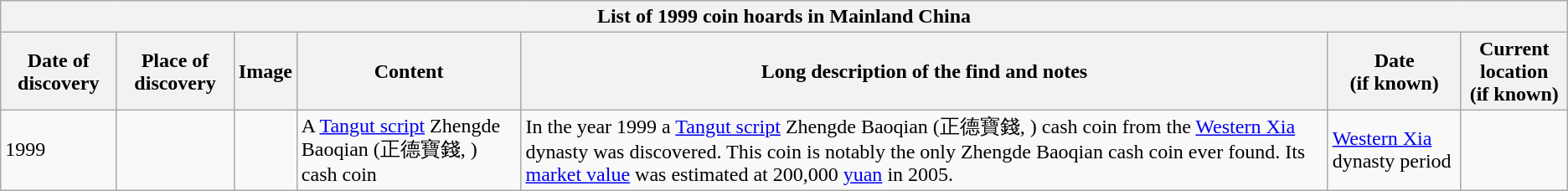<table class="wikitable" style="font-size: 100%">
<tr>
<th colspan=7>List of 1999 coin hoards in Mainland China</th>
</tr>
<tr>
<th>Date of discovery</th>
<th>Place of discovery</th>
<th>Image</th>
<th>Content</th>
<th>Long description of the find and notes</th>
<th>Date<br>(if known)</th>
<th>Current location<br>(if known)</th>
</tr>
<tr>
<td>1999</td>
<td></td>
<td></td>
<td>A <a href='#'>Tangut script</a> Zhengde Baoqian (正德寶錢, ) cash coin</td>
<td>In the year 1999 a <a href='#'>Tangut script</a> Zhengde Baoqian (正德寶錢, ) cash coin from the <a href='#'>Western Xia</a> dynasty was discovered. This coin is notably the only Zhengde Baoqian cash coin ever found. Its <a href='#'>market value</a> was estimated at 200,000 <a href='#'>yuan</a> in 2005.</td>
<td><a href='#'>Western Xia</a> dynasty period</td>
<td></td>
</tr>
</table>
